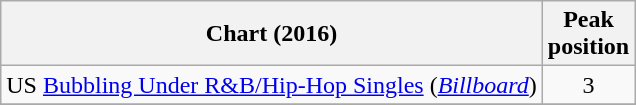<table class="wikitable plainrowheaders sortable" style="text-align:center;">
<tr>
<th scope="col">Chart (2016)</th>
<th scope="col">Peak<br>position</th>
</tr>
<tr>
<td scope="row">US <a href='#'>Bubbling Under R&B/Hip-Hop Singles</a> (<em><a href='#'>Billboard</a></em>)</td>
<td style="text-align:center;">3</td>
</tr>
<tr>
</tr>
</table>
